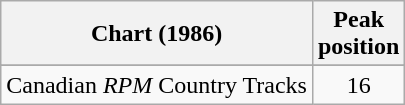<table class="wikitable sortable">
<tr>
<th align="left">Chart (1986)</th>
<th align="center">Peak<br>position</th>
</tr>
<tr>
</tr>
<tr>
<td align="left">Canadian <em>RPM</em> Country Tracks</td>
<td align="center">16</td>
</tr>
</table>
